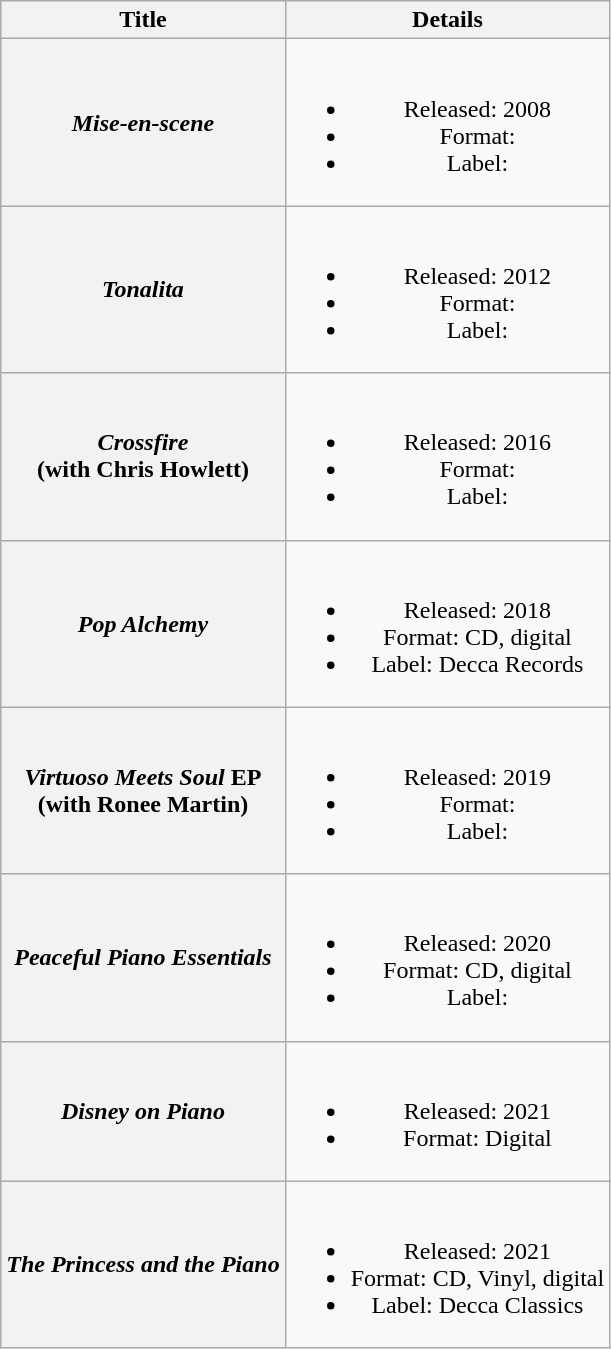<table class="wikitable plainrowheaders" style="text-align:center;" border="1">
<tr>
<th>Title</th>
<th>Details</th>
</tr>
<tr>
<th scope="row"><em>Mise-en-scene</em></th>
<td><br><ul><li>Released: 2008</li><li>Format:</li><li>Label:</li></ul></td>
</tr>
<tr>
<th scope="row"><em>Tonalita</em></th>
<td><br><ul><li>Released: 2012</li><li>Format:</li><li>Label:</li></ul></td>
</tr>
<tr>
<th scope="row"><em>Crossfire</em> <br> (with Chris Howlett)</th>
<td><br><ul><li>Released: 2016</li><li>Format:</li><li>Label:</li></ul></td>
</tr>
<tr>
<th scope="row"><em>Pop Alchemy</em></th>
<td><br><ul><li>Released: 2018</li><li>Format: CD, digital</li><li>Label: Decca Records</li></ul></td>
</tr>
<tr>
<th scope="row"><em>Virtuoso Meets Soul</em> EP <br> (with Ronee Martin)</th>
<td><br><ul><li>Released: 2019</li><li>Format:</li><li>Label:</li></ul></td>
</tr>
<tr>
<th scope="row"><em>Peaceful Piano Essentials</em></th>
<td><br><ul><li>Released: 2020</li><li>Format: CD, digital</li><li>Label:</li></ul></td>
</tr>
<tr>
<th scope="row"><em>Disney on Piano</em></th>
<td><br><ul><li>Released: 2021</li><li>Format: Digital</li></ul></td>
</tr>
<tr>
<th scope="row"><em>The Princess and the Piano</em></th>
<td><br><ul><li>Released: 2021</li><li>Format: CD, Vinyl, digital</li><li>Label: Decca Classics</li></ul></td>
</tr>
</table>
